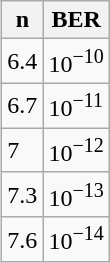<table class="wikitable" align="right" style="margin-left:10px">
<tr>
<th>n</th>
<th>BER</th>
</tr>
<tr>
<td>6.4</td>
<td>10<sup>−10</sup></td>
</tr>
<tr>
<td>6.7</td>
<td>10<sup>−11</sup></td>
</tr>
<tr>
<td>7</td>
<td>10<sup>−12</sup></td>
</tr>
<tr>
<td>7.3</td>
<td>10<sup>−13</sup></td>
</tr>
<tr>
<td>7.6</td>
<td>10<sup>−14</sup></td>
</tr>
</table>
